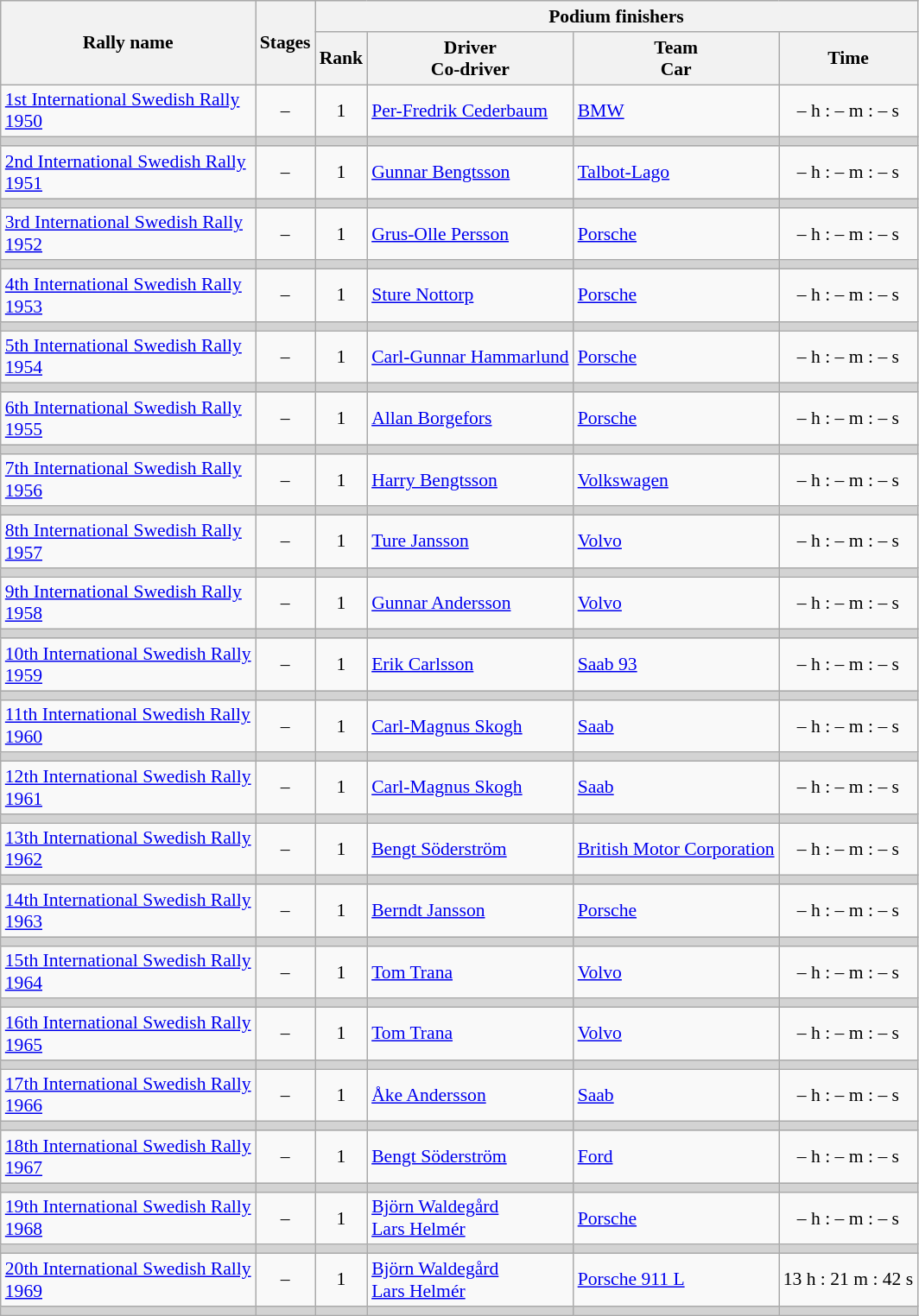<table class="wikitable" style="font-size:90%;">
<tr style="background:#efefef;">
<th rowspan=2>Rally name</th>
<th rowspan=2>Stages</th>
<th colspan=4>Podium finishers</th>
</tr>
<tr>
<th>Rank</th>
<th>Driver<br>Co-driver</th>
<th>Team<br>Car</th>
<th>Time</th>
</tr>
<tr>
<td><a href='#'>1st International Swedish Rally</a><br><a href='#'>1950</a></td>
<td rowspan=1 align=center>–</td>
<td align=center>1</td>
<td> <a href='#'>Per-Fredrik Cederbaum</a></td>
<td> <a href='#'>BMW</a></td>
<td align=center>– h : – m : – s</td>
</tr>
<tr style="background:lightgrey;">
<td></td>
<td></td>
<td></td>
<td></td>
<td></td>
<td></td>
</tr>
<tr>
<td><a href='#'>2nd International Swedish Rally</a><br><a href='#'>1951</a></td>
<td rowspan=1 align=center>–</td>
<td align=center>1</td>
<td> <a href='#'>Gunnar Bengtsson</a></td>
<td> <a href='#'>Talbot-Lago</a></td>
<td align=center>– h : – m : – s</td>
</tr>
<tr style="background:lightgrey;">
<td></td>
<td></td>
<td></td>
<td></td>
<td></td>
<td></td>
</tr>
<tr>
<td><a href='#'>3rd International Swedish Rally</a><br><a href='#'>1952</a></td>
<td rowspan=1 align=center>–</td>
<td align=center>1</td>
<td> <a href='#'>Grus-Olle Persson</a></td>
<td> <a href='#'>Porsche</a></td>
<td align=center>– h : – m : – s</td>
</tr>
<tr style="background:lightgrey;">
<td></td>
<td></td>
<td></td>
<td></td>
<td></td>
<td></td>
</tr>
<tr>
<td><a href='#'>4th International Swedish Rally</a><br><a href='#'>1953</a></td>
<td rowspan=1 align=center>–</td>
<td align=center>1</td>
<td> <a href='#'>Sture Nottorp</a></td>
<td> <a href='#'>Porsche</a></td>
<td align=center>– h : – m : – s</td>
</tr>
<tr style="background:lightgrey;">
<td></td>
<td></td>
<td></td>
<td></td>
<td></td>
<td></td>
</tr>
<tr>
<td><a href='#'>5th International Swedish Rally</a><br><a href='#'>1954</a></td>
<td rowspan=1 align=center>–</td>
<td align=center>1</td>
<td> <a href='#'>Carl-Gunnar Hammarlund</a></td>
<td> <a href='#'>Porsche</a></td>
<td align=center>– h : – m : – s</td>
</tr>
<tr style="background:lightgrey;">
<td></td>
<td></td>
<td></td>
<td></td>
<td></td>
<td></td>
</tr>
<tr>
<td><a href='#'>6th International Swedish Rally</a><br><a href='#'>1955</a></td>
<td rowspan=1 align=center>–</td>
<td align=center>1</td>
<td> <a href='#'>Allan Borgefors</a></td>
<td> <a href='#'>Porsche</a></td>
<td align=center>– h : – m : – s</td>
</tr>
<tr style="background:lightgrey;">
<td></td>
<td></td>
<td></td>
<td></td>
<td></td>
<td></td>
</tr>
<tr>
<td><a href='#'>7th International Swedish Rally</a><br><a href='#'>1956</a></td>
<td rowspan=1 align=center>–</td>
<td align=center>1</td>
<td> <a href='#'>Harry Bengtsson</a></td>
<td> <a href='#'>Volkswagen</a></td>
<td align=center>– h : – m : – s</td>
</tr>
<tr style="background:lightgrey;">
<td></td>
<td></td>
<td></td>
<td></td>
<td></td>
<td></td>
</tr>
<tr>
<td><a href='#'>8th International Swedish Rally</a><br><a href='#'>1957</a></td>
<td rowspan=1 align=center>–</td>
<td align=center>1</td>
<td> <a href='#'>Ture Jansson</a></td>
<td> <a href='#'>Volvo</a></td>
<td align=center>– h : – m : – s</td>
</tr>
<tr style="background:lightgrey;">
<td></td>
<td></td>
<td></td>
<td></td>
<td></td>
<td></td>
</tr>
<tr>
<td><a href='#'>9th International Swedish Rally</a><br><a href='#'>1958</a></td>
<td rowspan=1 align=center>–</td>
<td align=center>1</td>
<td> <a href='#'>Gunnar Andersson</a></td>
<td> <a href='#'>Volvo</a></td>
<td align=center>– h : – m : – s</td>
</tr>
<tr style="background:lightgrey;">
<td></td>
<td></td>
<td></td>
<td></td>
<td></td>
<td></td>
</tr>
<tr>
<td><a href='#'>10th International Swedish Rally</a><br><a href='#'>1959</a></td>
<td rowspan=1 align=center>–</td>
<td align=center>1</td>
<td> <a href='#'>Erik Carlsson</a></td>
<td> <a href='#'>Saab 93</a></td>
<td align=center>– h : – m : – s</td>
</tr>
<tr style="background:lightgrey;">
<td></td>
<td></td>
<td></td>
<td></td>
<td></td>
<td></td>
</tr>
<tr>
<td><a href='#'>11th International Swedish Rally</a><br><a href='#'>1960</a></td>
<td rowspan=1 align=center>–</td>
<td align=center>1</td>
<td> <a href='#'>Carl-Magnus Skogh</a></td>
<td> <a href='#'>Saab</a></td>
<td align=center>– h : – m : – s</td>
</tr>
<tr style="background:lightgrey;">
<td></td>
<td></td>
<td></td>
<td></td>
<td></td>
<td></td>
</tr>
<tr>
<td><a href='#'>12th International Swedish Rally</a><br><a href='#'>1961</a></td>
<td rowspan=1 align=center>–</td>
<td align=center>1</td>
<td> <a href='#'>Carl-Magnus Skogh</a></td>
<td> <a href='#'>Saab</a></td>
<td align=center>– h : – m : – s</td>
</tr>
<tr style="background:lightgrey;">
<td></td>
<td></td>
<td></td>
<td></td>
<td></td>
<td></td>
</tr>
<tr>
<td><a href='#'>13th International Swedish Rally</a><br><a href='#'>1962</a></td>
<td rowspan=1 align=center>–</td>
<td align=center>1</td>
<td> <a href='#'>Bengt Söderström</a></td>
<td> <a href='#'>British Motor Corporation</a></td>
<td align=center>– h : – m : – s</td>
</tr>
<tr style="background:lightgrey;">
<td></td>
<td></td>
<td></td>
<td></td>
<td></td>
<td></td>
</tr>
<tr>
<td><a href='#'>14th International Swedish Rally</a><br><a href='#'>1963</a></td>
<td rowspan=1 align=center>–</td>
<td align=center>1</td>
<td> <a href='#'>Berndt Jansson</a></td>
<td> <a href='#'>Porsche</a></td>
<td align=center>– h : – m : – s</td>
</tr>
<tr style="background:lightgrey;">
<td></td>
<td></td>
<td></td>
<td></td>
<td></td>
<td></td>
</tr>
<tr>
<td><a href='#'>15th International Swedish Rally</a><br><a href='#'>1964</a></td>
<td rowspan=1 align=center>–</td>
<td align=center>1</td>
<td> <a href='#'>Tom Trana</a></td>
<td> <a href='#'>Volvo</a></td>
<td align=center>– h : – m : – s</td>
</tr>
<tr style="background:lightgrey;">
<td></td>
<td></td>
<td></td>
<td></td>
<td></td>
<td></td>
</tr>
<tr>
<td><a href='#'>16th International Swedish Rally</a><br><a href='#'>1965</a></td>
<td rowspan=1 align=center>–</td>
<td align=center>1</td>
<td> <a href='#'>Tom Trana</a></td>
<td> <a href='#'>Volvo</a></td>
<td align=center>– h : – m : – s</td>
</tr>
<tr style="background:lightgrey;">
<td></td>
<td></td>
<td></td>
<td></td>
<td></td>
<td></td>
</tr>
<tr>
<td><a href='#'>17th International Swedish Rally</a><br><a href='#'>1966</a></td>
<td rowspan=1 align=center>–</td>
<td align=center>1</td>
<td> <a href='#'>Åke Andersson</a></td>
<td> <a href='#'>Saab</a></td>
<td align=center>– h : – m : – s</td>
</tr>
<tr style="background:lightgrey;">
<td></td>
<td></td>
<td></td>
<td></td>
<td></td>
<td></td>
</tr>
<tr>
<td><a href='#'>18th International Swedish Rally</a><br><a href='#'>1967</a></td>
<td rowspan=1 align=center>–</td>
<td align=center>1</td>
<td> <a href='#'>Bengt Söderström</a></td>
<td> <a href='#'>Ford</a></td>
<td align=center>– h : – m : – s</td>
</tr>
<tr style="background:lightgrey;">
<td></td>
<td></td>
<td></td>
<td></td>
<td></td>
<td></td>
</tr>
<tr>
<td><a href='#'>19th International Swedish Rally</a><br><a href='#'>1968</a></td>
<td rowspan=1 align=center>–</td>
<td align=center>1</td>
<td> <a href='#'>Björn Waldegård</a><br> <a href='#'>Lars Helmér</a></td>
<td> <a href='#'>Porsche</a></td>
<td align=center>– h : – m : – s</td>
</tr>
<tr style="background:lightgrey;">
<td></td>
<td></td>
<td></td>
<td></td>
<td></td>
<td></td>
</tr>
<tr>
<td><a href='#'>20th International Swedish Rally</a><br><a href='#'>1969</a></td>
<td rowspan=1 align=center>–</td>
<td align=center>1</td>
<td> <a href='#'>Björn Waldegård</a><br> <a href='#'>Lars Helmér</a></td>
<td> <a href='#'>Porsche 911 L</a></td>
<td align=center>13 h : 21 m : 42 s</td>
</tr>
<tr style="background:lightgrey;">
<td></td>
<td></td>
<td></td>
<td></td>
<td></td>
<td></td>
</tr>
</table>
